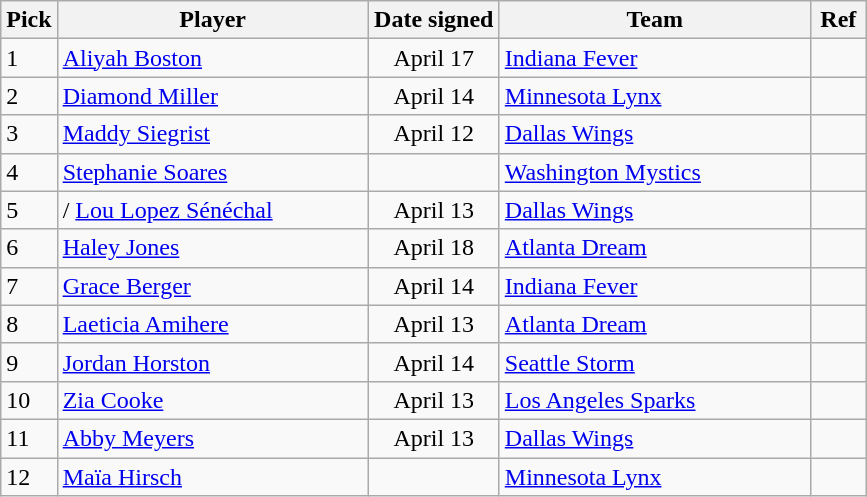<table class="wikitable">
<tr>
<th style="width:30px">Pick</th>
<th style="width:200px">Player</th>
<th style="width:80px">Date signed</th>
<th style="width:200px">Team</th>
<th class="unsortable" style="width:30px">Ref</th>
</tr>
<tr>
<td>1</td>
<td> <a href='#'>Aliyah Boston</a></td>
<td align="center">April 17</td>
<td><a href='#'>Indiana Fever</a></td>
<td align="center"></td>
</tr>
<tr>
<td>2</td>
<td> <a href='#'>Diamond Miller</a></td>
<td align="center">April 14</td>
<td><a href='#'>Minnesota Lynx</a></td>
<td align="center"></td>
</tr>
<tr>
<td>3</td>
<td> <a href='#'>Maddy Siegrist</a></td>
<td align="center">April 12</td>
<td><a href='#'>Dallas Wings</a></td>
<td align="center"></td>
</tr>
<tr>
<td>4</td>
<td> <a href='#'>Stephanie Soares</a></td>
<td align="center"></td>
<td><a href='#'>Washington Mystics</a></td>
<td align="center"></td>
</tr>
<tr>
<td>5</td>
<td>/ <a href='#'>Lou Lopez Sénéchal</a></td>
<td align="center">April 13</td>
<td><a href='#'>Dallas Wings</a></td>
<td align="center"></td>
</tr>
<tr>
<td>6</td>
<td> <a href='#'>Haley Jones</a></td>
<td align="center">April 18</td>
<td><a href='#'>Atlanta Dream</a></td>
<td align="center"></td>
</tr>
<tr>
<td>7</td>
<td> <a href='#'>Grace Berger</a></td>
<td align="center">April 14</td>
<td><a href='#'>Indiana Fever</a></td>
<td align="center"></td>
</tr>
<tr>
<td>8</td>
<td> <a href='#'>Laeticia Amihere</a></td>
<td align="center">April 13</td>
<td><a href='#'>Atlanta Dream</a></td>
<td align="center"></td>
</tr>
<tr>
<td>9</td>
<td> <a href='#'>Jordan Horston</a></td>
<td align="center">April 14</td>
<td><a href='#'>Seattle Storm</a></td>
<td align="center"></td>
</tr>
<tr>
<td>10</td>
<td> <a href='#'>Zia Cooke</a></td>
<td align="center">April 13</td>
<td><a href='#'>Los Angeles Sparks</a></td>
<td align="center"></td>
</tr>
<tr>
<td>11</td>
<td> <a href='#'>Abby Meyers</a></td>
<td align="center">April 13</td>
<td><a href='#'>Dallas Wings</a></td>
<td align="center"></td>
</tr>
<tr>
<td>12</td>
<td> <a href='#'>Maïa Hirsch</a></td>
<td align="center"></td>
<td><a href='#'>Minnesota Lynx</a></td>
<td align="center"></td>
</tr>
</table>
